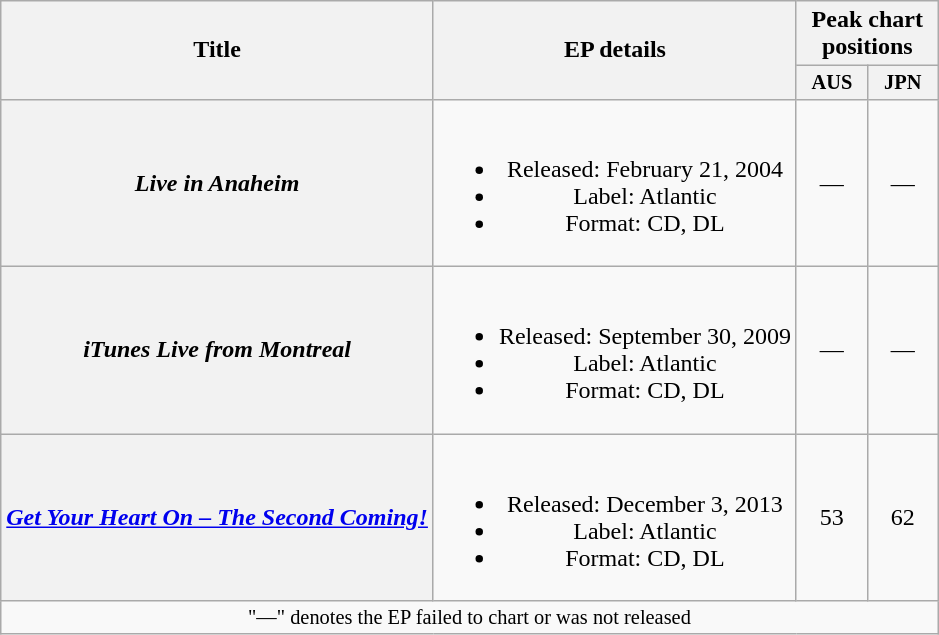<table class="wikitable plainrowheaders" style="text-align:center;">
<tr>
<th scope="col" rowspan="2">Title</th>
<th scope="col" rowspan="2">EP details</th>
<th scope="col" colspan="2">Peak chart positions</th>
</tr>
<tr>
<th scope="col" style="width:3em;font-size:85%;">AUS<br></th>
<th scope="col" style="width:3em;font-size:85%;">JPN<br></th>
</tr>
<tr>
<th scope="row"><em>Live in Anaheim</em></th>
<td><br><ul><li>Released: February 21, 2004</li><li>Label: Atlantic</li><li>Format: CD, DL</li></ul></td>
<td>—</td>
<td>—</td>
</tr>
<tr>
<th scope="row"><em>iTunes Live from Montreal</em></th>
<td><br><ul><li>Released: September 30, 2009</li><li>Label: Atlantic</li><li>Format: CD, DL</li></ul></td>
<td>—</td>
<td>—</td>
</tr>
<tr>
<th scope="row"><em><a href='#'>Get Your Heart On – The Second Coming!</a></em></th>
<td><br><ul><li>Released: December 3, 2013</li><li>Label: Atlantic</li><li>Format: CD, DL</li></ul></td>
<td>53</td>
<td>62</td>
</tr>
<tr>
<td colspan="30" style="font-size:85%">"—" denotes the EP failed to chart or was not released</td>
</tr>
</table>
